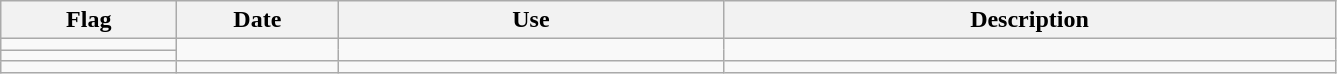<table class="wikitable" style="background:#f9f9f9">
<tr>
<th width="110">Flag</th>
<th width="100">Date</th>
<th width="250">Use</th>
<th width="400">Description</th>
</tr>
<tr>
<td></td>
<td rowspan="2"></td>
<td rowspan="2"></td>
<td rowspan="2"></td>
</tr>
<tr>
<td></td>
</tr>
<tr>
<td></td>
<td></td>
<td></td>
<td></td>
</tr>
</table>
